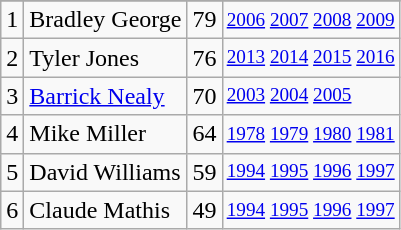<table class="wikitable">
<tr>
</tr>
<tr>
<td>1</td>
<td>Bradley George</td>
<td><abbr>79</abbr></td>
<td style="font-size:80%;"><a href='#'>2006</a> <a href='#'>2007</a> <a href='#'>2008</a> <a href='#'>2009</a></td>
</tr>
<tr>
<td>2</td>
<td>Tyler Jones</td>
<td><abbr>76</abbr></td>
<td style="font-size:80%;"><a href='#'>2013</a> <a href='#'>2014</a> <a href='#'>2015</a> <a href='#'>2016</a></td>
</tr>
<tr>
<td>3</td>
<td><a href='#'>Barrick Nealy</a></td>
<td><abbr>70</abbr></td>
<td style="font-size:80%;"><a href='#'>2003</a> <a href='#'>2004</a> <a href='#'>2005</a></td>
</tr>
<tr>
<td>4</td>
<td>Mike Miller</td>
<td><abbr>64</abbr></td>
<td style="font-size:80%;"><a href='#'>1978</a> <a href='#'>1979</a> <a href='#'>1980</a> <a href='#'>1981</a></td>
</tr>
<tr>
<td>5</td>
<td>David Williams</td>
<td><abbr>59</abbr></td>
<td style="font-size:80%;"><a href='#'>1994</a> <a href='#'>1995</a> <a href='#'>1996</a> <a href='#'>1997</a></td>
</tr>
<tr>
<td>6</td>
<td>Claude Mathis</td>
<td><abbr>49</abbr></td>
<td style="font-size:80%;"><a href='#'>1994</a> <a href='#'>1995</a> <a href='#'>1996</a> <a href='#'>1997</a></td>
</tr>
</table>
